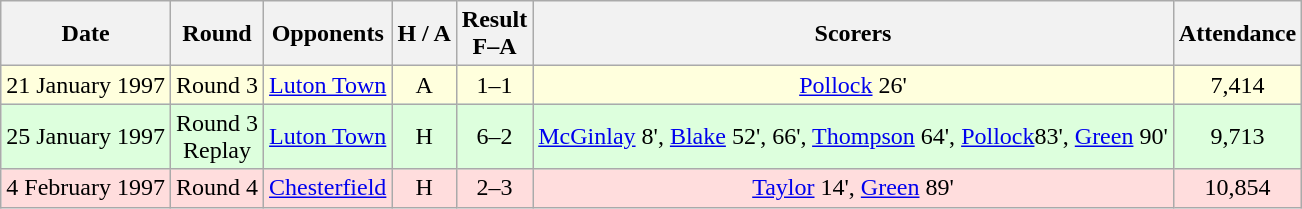<table class="wikitable" style="text-align:center">
<tr>
<th>Date</th>
<th>Round</th>
<th>Opponents</th>
<th>H / A</th>
<th>Result<br>F–A</th>
<th>Scorers</th>
<th>Attendance</th>
</tr>
<tr bgcolor="#ffffdd">
<td>21 January 1997</td>
<td>Round 3</td>
<td><a href='#'>Luton Town</a></td>
<td>A</td>
<td>1–1</td>
<td><a href='#'>Pollock</a> 26'</td>
<td>7,414</td>
</tr>
<tr bgcolor="#ddffdd">
<td>25 January 1997</td>
<td>Round 3<br>Replay</td>
<td><a href='#'>Luton Town</a></td>
<td>H</td>
<td>6–2</td>
<td><a href='#'>McGinlay</a> 8', <a href='#'>Blake</a> 52', 66', <a href='#'>Thompson</a> 64', <a href='#'>Pollock</a>83', <a href='#'>Green</a> 90'</td>
<td>9,713</td>
</tr>
<tr bgcolor="#ffdddd">
<td>4 February 1997</td>
<td>Round 4</td>
<td><a href='#'>Chesterfield</a></td>
<td>H</td>
<td>2–3</td>
<td><a href='#'>Taylor</a> 14', <a href='#'>Green</a> 89'</td>
<td>10,854</td>
</tr>
</table>
